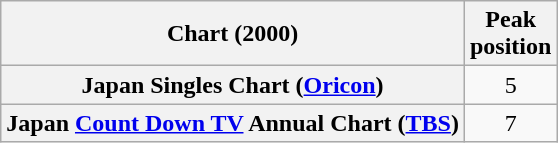<table class="wikitable plainrowheaders">
<tr>
<th>Chart (2000)</th>
<th>Peak<br>position</th>
</tr>
<tr>
<th scope="row">Japan Singles Chart (<a href='#'>Oricon</a>)</th>
<td style="text-align:center;">5</td>
</tr>
<tr>
<th scope="row">Japan <a href='#'>Count Down TV</a> Annual Chart (<a href='#'>TBS</a>)</th>
<td align="center">7</td>
</tr>
</table>
